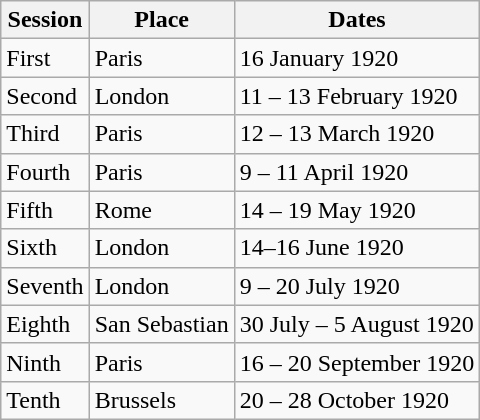<table class="wikitable">
<tr>
<th>Session</th>
<th>Place</th>
<th>Dates</th>
</tr>
<tr>
<td>First</td>
<td>Paris</td>
<td>16 January 1920</td>
</tr>
<tr>
<td>Second</td>
<td>London</td>
<td>11 – 13 February 1920</td>
</tr>
<tr>
<td>Third</td>
<td>Paris</td>
<td>12 – 13 March 1920</td>
</tr>
<tr>
<td>Fourth</td>
<td>Paris</td>
<td>9 – 11 April 1920</td>
</tr>
<tr>
<td>Fifth</td>
<td>Rome</td>
<td>14 – 19 May 1920</td>
</tr>
<tr>
<td>Sixth</td>
<td>London</td>
<td>14–16 June 1920</td>
</tr>
<tr>
<td>Seventh</td>
<td>London</td>
<td>9 – 20 July 1920</td>
</tr>
<tr>
<td>Eighth</td>
<td>San Sebastian</td>
<td>30 July – 5 August 1920</td>
</tr>
<tr>
<td>Ninth</td>
<td>Paris</td>
<td>16 – 20 September 1920</td>
</tr>
<tr>
<td>Tenth</td>
<td>Brussels</td>
<td>20 – 28 October 1920</td>
</tr>
</table>
